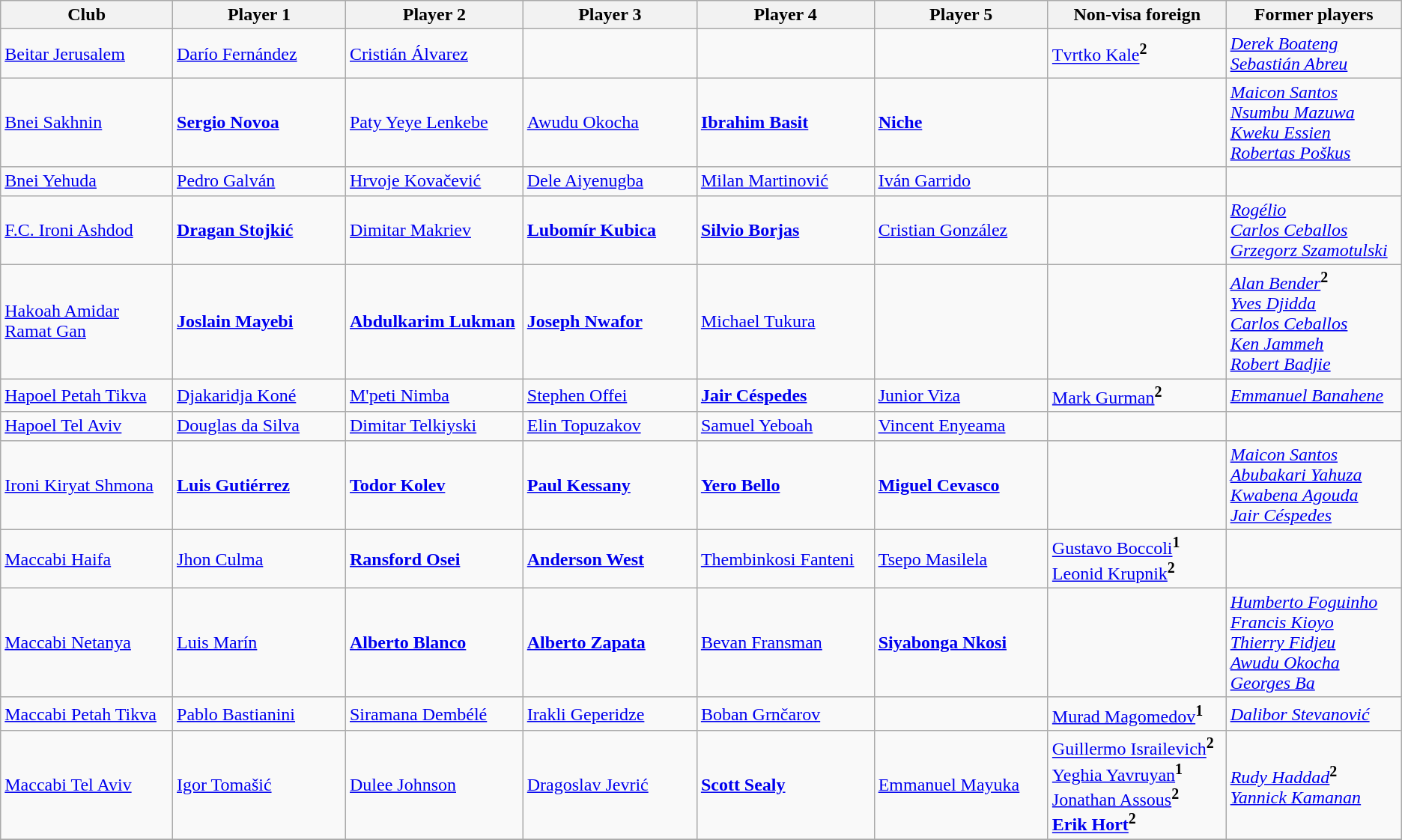<table class="wikitable">
<tr>
<th width="170">Club</th>
<th width="170">Player 1</th>
<th width="170">Player 2</th>
<th width="170">Player 3</th>
<th width="170">Player 4</th>
<th width="170">Player 5</th>
<th width="170">Non-visa foreign</th>
<th width="170">Former players</th>
</tr>
<tr>
<td><a href='#'>Beitar Jerusalem</a></td>
<td> <a href='#'>Darío Fernández</a></td>
<td> <a href='#'>Cristián Álvarez</a></td>
<td></td>
<td></td>
<td></td>
<td> <a href='#'>Tvrtko Kale</a><sup><strong>2</strong></sup></td>
<td> <em><a href='#'>Derek Boateng</a></em> <br>  <em><a href='#'>Sebastián Abreu</a></em></td>
</tr>
<tr>
<td><a href='#'>Bnei Sakhnin</a></td>
<td> <strong><a href='#'>Sergio Novoa</a></strong></td>
<td> <a href='#'>Paty Yeye Lenkebe</a></td>
<td> <a href='#'>Awudu Okocha</a></td>
<td> <strong><a href='#'>Ibrahim Basit</a></strong></td>
<td> <strong><a href='#'>Niche</a></strong></td>
<td></td>
<td> <em><a href='#'>Maicon Santos</a></em> <br>  <em><a href='#'>Nsumbu Mazuwa</a></em> <br>  <em><a href='#'>Kweku Essien</a></em> <br>  <em><a href='#'>Robertas Poškus</a></em></td>
</tr>
<tr>
<td><a href='#'>Bnei Yehuda</a></td>
<td> <a href='#'>Pedro Galván</a></td>
<td> <a href='#'>Hrvoje Kovačević</a></td>
<td> <a href='#'>Dele Aiyenugba</a></td>
<td> <a href='#'>Milan Martinović</a></td>
<td> <a href='#'>Iván Garrido</a></td>
<td></td>
<td></td>
</tr>
<tr>
<td><a href='#'>F.C. Ironi Ashdod</a></td>
<td> <strong><a href='#'>Dragan Stojkić</a></strong></td>
<td> <a href='#'>Dimitar Makriev</a></td>
<td> <strong><a href='#'>Lubomír Kubica</a></strong></td>
<td> <strong><a href='#'>Silvio Borjas</a></strong></td>
<td> <a href='#'>Cristian González</a></td>
<td></td>
<td> <em><a href='#'>Rogélio</a></em> <br>  <em><a href='#'>Carlos Ceballos</a></em> <br>  <em><a href='#'>Grzegorz Szamotulski</a></em></td>
</tr>
<tr>
<td><a href='#'>Hakoah Amidar Ramat Gan</a></td>
<td> <strong><a href='#'>Joslain Mayebi</a></strong></td>
<td> <strong><a href='#'>Abdulkarim Lukman</a></strong></td>
<td> <strong><a href='#'>Joseph Nwafor</a></strong></td>
<td> <a href='#'>Michael Tukura</a></td>
<td></td>
<td></td>
<td> <em><a href='#'>Alan Bender</a></em><sup><strong>2</strong></sup> <br>  <em><a href='#'>Yves Djidda</a></em> <br>  <em><a href='#'>Carlos Ceballos</a></em> <br>  <em><a href='#'>Ken Jammeh</a></em> <br>  <em><a href='#'>Robert Badjie</a></em></td>
</tr>
<tr>
<td><a href='#'>Hapoel Petah Tikva</a></td>
<td> <a href='#'>Djakaridja Koné</a></td>
<td> <a href='#'>M'peti Nimba</a></td>
<td> <a href='#'>Stephen Offei</a></td>
<td> <strong><a href='#'>Jair Céspedes</a></strong></td>
<td> <a href='#'>Junior Viza</a></td>
<td> <a href='#'>Mark Gurman</a><sup><strong>2</strong></sup></td>
<td> <em><a href='#'>Emmanuel Banahene</a></em></td>
</tr>
<tr>
<td><a href='#'>Hapoel Tel Aviv</a></td>
<td> <a href='#'>Douglas da Silva</a></td>
<td> <a href='#'>Dimitar Telkiyski</a></td>
<td> <a href='#'>Elin Topuzakov</a></td>
<td> <a href='#'>Samuel Yeboah</a></td>
<td> <a href='#'>Vincent Enyeama</a></td>
<td></td>
<td></td>
</tr>
<tr>
<td><a href='#'>Ironi Kiryat Shmona</a></td>
<td> <strong><a href='#'>Luis Gutiérrez</a></strong></td>
<td> <strong><a href='#'>Todor Kolev</a></strong></td>
<td> <strong><a href='#'>Paul Kessany</a></strong></td>
<td> <strong><a href='#'>Yero Bello</a></strong></td>
<td> <strong><a href='#'>Miguel Cevasco</a></strong></td>
<td></td>
<td> <em><a href='#'>Maicon Santos</a></em> <br>  <em><a href='#'>Abubakari Yahuza</a></em> <br>  <em><a href='#'>Kwabena Agouda</a></em> <br>  <em><a href='#'>Jair Céspedes</a></em></td>
</tr>
<tr>
<td><a href='#'>Maccabi Haifa</a></td>
<td> <a href='#'>Jhon Culma</a></td>
<td> <strong><a href='#'>Ransford Osei</a></strong></td>
<td> <strong><a href='#'>Anderson West</a></strong></td>
<td> <a href='#'>Thembinkosi Fanteni</a></td>
<td> <a href='#'>Tsepo Masilela</a></td>
<td> <a href='#'>Gustavo Boccoli</a><sup><strong>1</strong></sup> <br>  <a href='#'>Leonid Krupnik</a><sup><strong>2</strong></sup></td>
<td></td>
</tr>
<tr>
<td><a href='#'>Maccabi Netanya</a></td>
<td> <a href='#'>Luis Marín</a></td>
<td> <strong><a href='#'>Alberto Blanco</a></strong></td>
<td> <strong><a href='#'>Alberto Zapata</a></strong></td>
<td> <a href='#'>Bevan Fransman</a></td>
<td> <strong><a href='#'>Siyabonga Nkosi</a></strong></td>
<td></td>
<td> <em><a href='#'>Humberto Foguinho</a></em> <br>  <em><a href='#'>Francis Kioyo</a></em> <br>  <em><a href='#'>Thierry Fidjeu</a></em> <br>  <em><a href='#'>Awudu Okocha</a></em> <br>  <em><a href='#'>Georges Ba</a></em></td>
</tr>
<tr>
<td><a href='#'>Maccabi Petah Tikva</a></td>
<td> <a href='#'>Pablo Bastianini</a></td>
<td> <a href='#'>Siramana Dembélé</a></td>
<td> <a href='#'>Irakli Geperidze</a></td>
<td> <a href='#'>Boban Grnčarov</a></td>
<td></td>
<td> <a href='#'>Murad Magomedov</a><sup><strong>1</strong></sup></td>
<td> <em><a href='#'>Dalibor Stevanović</a></em></td>
</tr>
<tr>
<td><a href='#'>Maccabi Tel Aviv</a></td>
<td> <a href='#'>Igor Tomašić</a></td>
<td> <a href='#'>Dulee Johnson</a></td>
<td> <a href='#'>Dragoslav Jevrić</a></td>
<td> <strong><a href='#'>Scott Sealy</a></strong></td>
<td> <a href='#'>Emmanuel Mayuka</a></td>
<td> <a href='#'>Guillermo Israilevich</a><sup><strong>2</strong></sup> <br>  <a href='#'>Yeghia Yavruyan</a><sup><strong>1</strong></sup> <br>  <a href='#'>Jonathan Assous</a><sup><strong>2</strong></sup> <br>  <strong><a href='#'>Erik Hort</a></strong><sup><strong>2</strong></sup></td>
<td> <em><a href='#'>Rudy Haddad</a></em><sup><strong>2</strong></sup> <br>  <em><a href='#'>Yannick Kamanan</a></em></td>
</tr>
<tr>
</tr>
</table>
